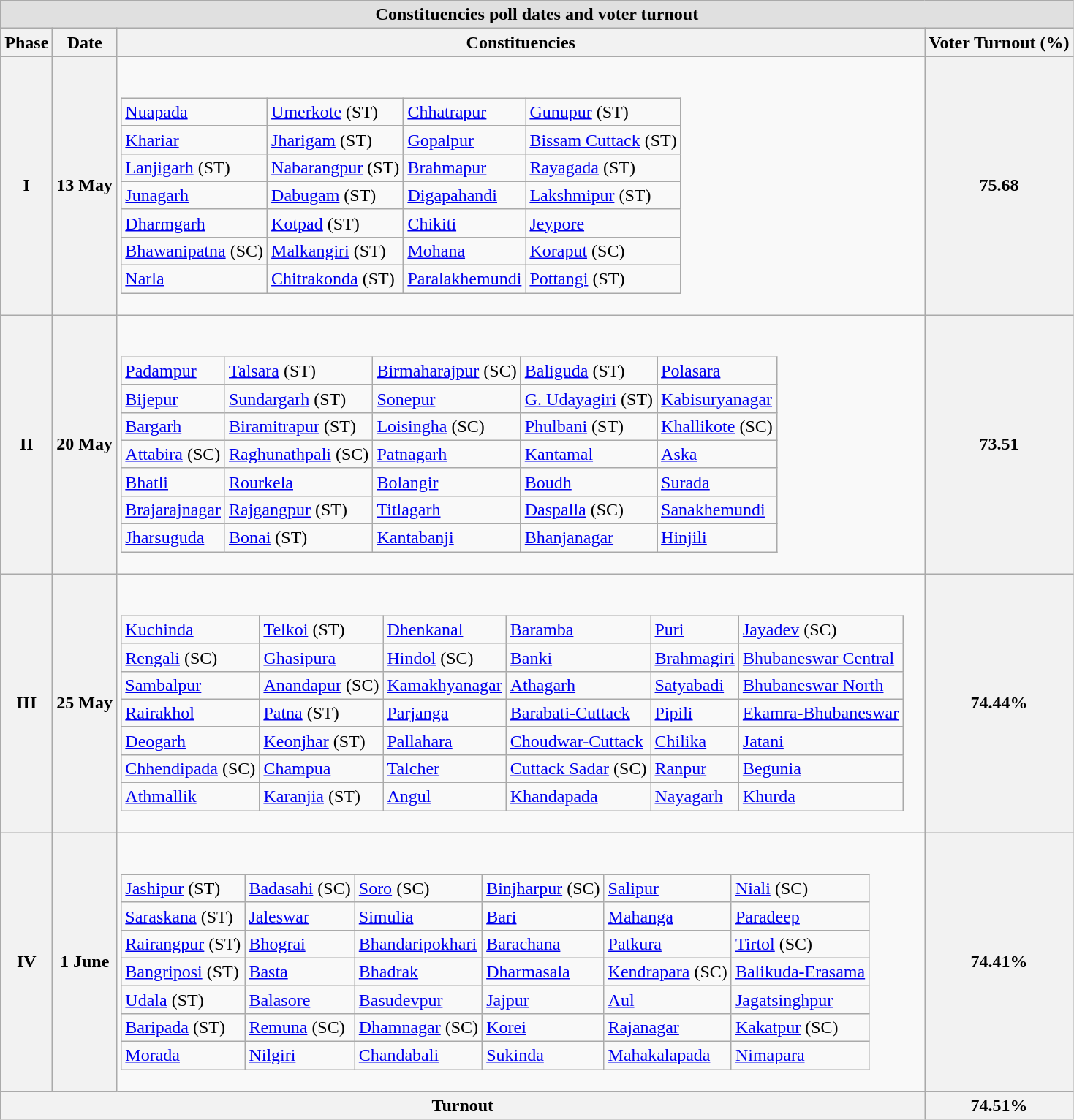<table class="wikitable collapsible collapsed">
<tr>
<th colspan="4" style="background-color:#E0E0E0">Constituencies poll dates and voter turnout</th>
</tr>
<tr>
<th>Phase</th>
<th>Date</th>
<th>Constituencies</th>
<th>Voter Turnout (%)</th>
</tr>
<tr>
<th>I</th>
<th>13 May</th>
<td><br><table class="wikitable">
<tr>
<td><a href='#'>Nuapada</a></td>
<td><a href='#'>Umerkote</a> (ST)</td>
<td><a href='#'>Chhatrapur</a></td>
<td><a href='#'>Gunupur</a> (ST)</td>
</tr>
<tr>
<td><a href='#'>Khariar</a></td>
<td><a href='#'>Jharigam</a> (ST)</td>
<td><a href='#'>Gopalpur</a></td>
<td><a href='#'>Bissam Cuttack</a> (ST)</td>
</tr>
<tr>
<td><a href='#'>Lanjigarh</a> (ST)</td>
<td><a href='#'>Nabarangpur</a> (ST)</td>
<td><a href='#'>Brahmapur</a></td>
<td><a href='#'>Rayagada</a> (ST)</td>
</tr>
<tr>
<td><a href='#'>Junagarh</a></td>
<td><a href='#'>Dabugam</a> (ST)</td>
<td><a href='#'>Digapahandi</a></td>
<td><a href='#'>Lakshmipur</a> (ST)</td>
</tr>
<tr>
<td><a href='#'>Dharmgarh</a></td>
<td><a href='#'>Kotpad</a> (ST)</td>
<td><a href='#'>Chikiti</a></td>
<td><a href='#'>Jeypore</a></td>
</tr>
<tr>
<td><a href='#'>Bhawanipatna</a> (SC)</td>
<td><a href='#'>Malkangiri</a> (ST)</td>
<td><a href='#'>Mohana</a></td>
<td><a href='#'>Koraput</a> (SC)</td>
</tr>
<tr>
<td><a href='#'>Narla</a></td>
<td><a href='#'>Chitrakonda</a> (ST)</td>
<td><a href='#'>Paralakhemundi</a></td>
<td><a href='#'>Pottangi</a> (ST)</td>
</tr>
</table>
</td>
<th style="text-align:center">75.68</th>
</tr>
<tr>
<th>II</th>
<th>20 May</th>
<td><br><table class="wikitable">
<tr>
<td><a href='#'>Padampur</a></td>
<td><a href='#'>Talsara</a> (ST)</td>
<td><a href='#'>Birmaharajpur</a> (SC)</td>
<td><a href='#'>Baliguda</a> (ST)</td>
<td><a href='#'>Polasara</a></td>
</tr>
<tr>
<td><a href='#'>Bijepur</a></td>
<td><a href='#'>Sundargarh</a> (ST)</td>
<td><a href='#'>Sonepur</a></td>
<td><a href='#'>G. Udayagiri</a> (ST)</td>
<td><a href='#'>Kabisuryanagar</a></td>
</tr>
<tr>
<td><a href='#'>Bargarh</a></td>
<td><a href='#'>Biramitrapur</a> (ST)</td>
<td><a href='#'>Loisingha</a> (SC)</td>
<td><a href='#'>Phulbani</a> (ST)</td>
<td><a href='#'>Khallikote</a> (SC)</td>
</tr>
<tr>
<td><a href='#'>Attabira</a> (SC)</td>
<td><a href='#'>Raghunathpali</a> (SC)</td>
<td><a href='#'>Patnagarh</a></td>
<td><a href='#'>Kantamal</a></td>
<td><a href='#'>Aska</a></td>
</tr>
<tr>
<td><a href='#'>Bhatli</a></td>
<td><a href='#'>Rourkela</a></td>
<td><a href='#'>Bolangir</a></td>
<td><a href='#'>Boudh</a></td>
<td><a href='#'>Surada</a></td>
</tr>
<tr>
<td><a href='#'>Brajarajnagar</a></td>
<td><a href='#'>Rajgangpur</a> (ST)</td>
<td><a href='#'>Titlagarh</a></td>
<td><a href='#'>Daspalla</a> (SC)</td>
<td><a href='#'>Sanakhemundi</a></td>
</tr>
<tr>
<td><a href='#'>Jharsuguda</a></td>
<td><a href='#'>Bonai</a> (ST)</td>
<td><a href='#'>Kantabanji</a></td>
<td><a href='#'>Bhanjanagar</a></td>
<td><a href='#'>Hinjili</a></td>
</tr>
</table>
</td>
<th style="text-align:center">73.51</th>
</tr>
<tr>
<th>III</th>
<th>25 May</th>
<td><br><table class="wikitable">
<tr>
<td><a href='#'>Kuchinda</a></td>
<td><a href='#'>Telkoi</a> (ST)</td>
<td><a href='#'>Dhenkanal</a></td>
<td><a href='#'>Baramba</a></td>
<td><a href='#'>Puri</a></td>
<td><a href='#'>Jayadev</a> (SC)</td>
</tr>
<tr>
<td><a href='#'>Rengali</a> (SC)</td>
<td><a href='#'>Ghasipura</a></td>
<td><a href='#'>Hindol</a> (SC)</td>
<td><a href='#'>Banki</a></td>
<td><a href='#'>Brahmagiri</a></td>
<td><a href='#'>Bhubaneswar Central</a></td>
</tr>
<tr>
<td><a href='#'>Sambalpur</a></td>
<td><a href='#'>Anandapur</a> (SC)</td>
<td><a href='#'>Kamakhyanagar</a></td>
<td><a href='#'>Athagarh</a></td>
<td><a href='#'>Satyabadi</a></td>
<td><a href='#'>Bhubaneswar North</a></td>
</tr>
<tr>
<td><a href='#'>Rairakhol</a></td>
<td><a href='#'>Patna</a> (ST)</td>
<td><a href='#'>Parjanga</a></td>
<td><a href='#'>Barabati-Cuttack</a></td>
<td><a href='#'>Pipili</a></td>
<td><a href='#'>Ekamra-Bhubaneswar</a></td>
</tr>
<tr>
<td><a href='#'>Deogarh</a></td>
<td><a href='#'>Keonjhar</a> (ST)</td>
<td><a href='#'>Pallahara</a></td>
<td><a href='#'>Choudwar-Cuttack</a></td>
<td><a href='#'>Chilika</a></td>
<td><a href='#'>Jatani</a></td>
</tr>
<tr>
<td><a href='#'>Chhendipada</a> (SC)</td>
<td><a href='#'>Champua</a></td>
<td><a href='#'>Talcher</a></td>
<td><a href='#'>Cuttack Sadar</a> (SC)</td>
<td><a href='#'>Ranpur</a></td>
<td><a href='#'>Begunia</a></td>
</tr>
<tr>
<td><a href='#'>Athmallik</a></td>
<td><a href='#'>Karanjia</a> (ST)</td>
<td><a href='#'>Angul</a></td>
<td><a href='#'>Khandapada</a></td>
<td><a href='#'>Nayagarh</a></td>
<td><a href='#'>Khurda</a></td>
</tr>
</table>
</td>
<th style="text-align:center">74.44%</th>
</tr>
<tr>
<th>IV</th>
<th>1 June</th>
<td><br><table class="wikitable">
<tr>
<td><a href='#'>Jashipur</a> (ST)</td>
<td><a href='#'>Badasahi</a> (SC)</td>
<td><a href='#'>Soro</a> (SC)</td>
<td><a href='#'>Binjharpur</a> (SC)</td>
<td><a href='#'>Salipur</a></td>
<td><a href='#'>Niali</a> (SC)</td>
</tr>
<tr>
<td><a href='#'>Saraskana</a> (ST)</td>
<td><a href='#'>Jaleswar</a></td>
<td><a href='#'>Simulia</a></td>
<td><a href='#'>Bari</a></td>
<td><a href='#'>Mahanga</a></td>
<td><a href='#'>Paradeep</a></td>
</tr>
<tr>
<td><a href='#'>Rairangpur</a> (ST)</td>
<td><a href='#'>Bhograi</a></td>
<td><a href='#'>Bhandaripokhari</a></td>
<td><a href='#'>Barachana</a></td>
<td><a href='#'>Patkura</a></td>
<td><a href='#'>Tirtol</a> (SC)</td>
</tr>
<tr>
<td><a href='#'>Bangriposi</a> (ST)</td>
<td><a href='#'>Basta</a></td>
<td><a href='#'>Bhadrak</a></td>
<td><a href='#'>Dharmasala</a></td>
<td><a href='#'>Kendrapara</a> (SC)</td>
<td><a href='#'>Balikuda-Erasama</a></td>
</tr>
<tr>
<td><a href='#'>Udala</a> (ST)</td>
<td><a href='#'>Balasore</a></td>
<td><a href='#'>Basudevpur</a></td>
<td><a href='#'>Jajpur</a></td>
<td><a href='#'>Aul</a></td>
<td><a href='#'>Jagatsinghpur</a></td>
</tr>
<tr>
<td><a href='#'>Baripada</a> (ST)</td>
<td><a href='#'>Remuna</a> (SC)</td>
<td><a href='#'>Dhamnagar</a> (SC)</td>
<td><a href='#'>Korei</a></td>
<td><a href='#'>Rajanagar</a></td>
<td><a href='#'>Kakatpur</a> (SC)</td>
</tr>
<tr>
<td><a href='#'>Morada</a></td>
<td><a href='#'>Nilgiri</a></td>
<td><a href='#'>Chandabali</a></td>
<td><a href='#'>Sukinda</a></td>
<td><a href='#'>Mahakalapada</a></td>
<td><a href='#'>Nimapara</a></td>
</tr>
</table>
</td>
<th style="text-align:center">74.41%</th>
</tr>
<tr>
<th colspan="3">Turnout</th>
<th>74.51%</th>
</tr>
</table>
